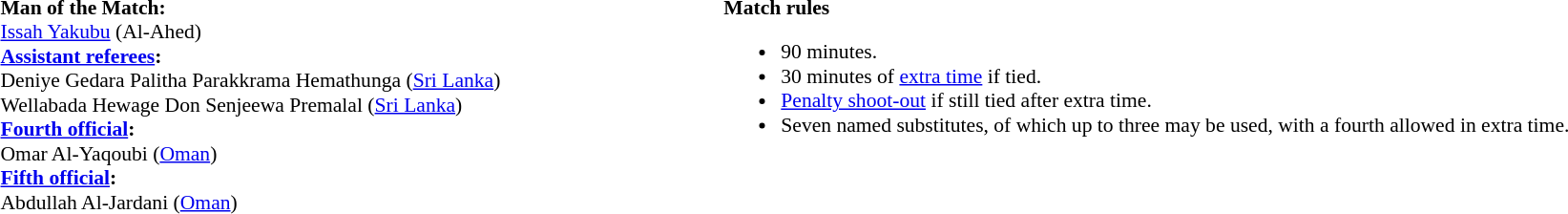<table style="width:100%; font-size:90%;">
<tr>
<td><br><strong>Man of the Match:</strong>
<br><a href='#'>Issah Yakubu</a> (Al-Ahed)
<br><strong><a href='#'>Assistant referees</a>:</strong>
<br>Deniye Gedara Palitha Parakkrama Hemathunga (<a href='#'>Sri Lanka</a>)
<br>Wellabada Hewage Don Senjeewa Premalal (<a href='#'>Sri Lanka</a>)
<br><strong><a href='#'>Fourth official</a>:</strong>
<br>Omar Al-Yaqoubi (<a href='#'>Oman</a>)
<br><strong><a href='#'>Fifth official</a>:</strong>
<br>Abdullah Al-Jardani (<a href='#'>Oman</a>)</td>
<td style="width:60%; vertical-align:top;"><br><strong>Match rules</strong><ul><li>90 minutes.</li><li>30 minutes of <a href='#'>extra time</a> if tied.</li><li><a href='#'>Penalty shoot-out</a> if still tied after extra time.</li><li>Seven named substitutes, of which up to three may be used, with a fourth allowed in extra time.</li></ul></td>
</tr>
</table>
